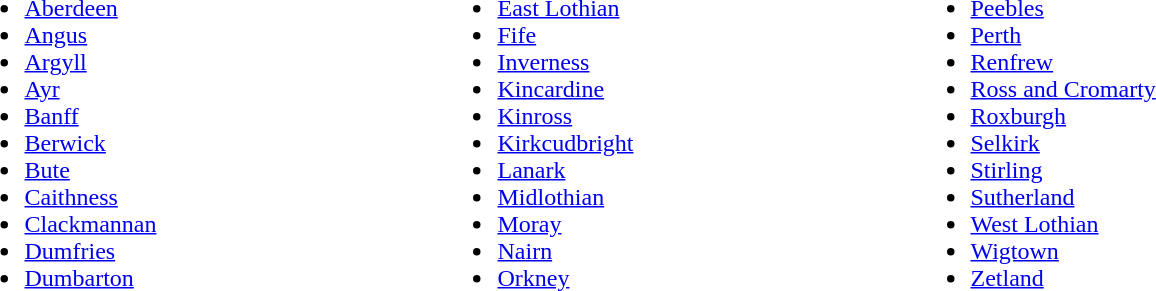<table style="width:75%;">
<tr>
<td style="width:25%;"><br><ul><li><a href='#'>Aberdeen</a></li><li><a href='#'>Angus</a></li><li><a href='#'>Argyll</a></li><li><a href='#'>Ayr</a></li><li><a href='#'>Banff</a></li><li><a href='#'>Berwick</a></li><li><a href='#'>Bute</a></li><li><a href='#'>Caithness</a></li><li><a href='#'>Clackmannan</a></li><li><a href='#'>Dumfries</a></li><li><a href='#'>Dumbarton</a></li></ul></td>
<td style="width:25%;"><br><ul><li><a href='#'>East Lothian</a></li><li><a href='#'>Fife</a></li><li><a href='#'>Inverness</a></li><li><a href='#'>Kincardine</a></li><li><a href='#'>Kinross</a></li><li><a href='#'>Kirkcudbright</a></li><li><a href='#'>Lanark</a></li><li><a href='#'>Midlothian</a></li><li><a href='#'>Moray</a></li><li><a href='#'>Nairn</a></li><li><a href='#'>Orkney</a></li></ul></td>
<td style="width:25%;"><br><ul><li><a href='#'>Peebles</a></li><li><a href='#'>Perth</a></li><li><a href='#'>Renfrew</a></li><li><a href='#'>Ross and Cromarty</a></li><li><a href='#'>Roxburgh</a></li><li><a href='#'>Selkirk</a></li><li><a href='#'>Stirling</a></li><li><a href='#'>Sutherland</a></li><li><a href='#'>West Lothian</a></li><li><a href='#'>Wigtown</a></li><li><a href='#'>Zetland</a></li></ul></td>
</tr>
</table>
